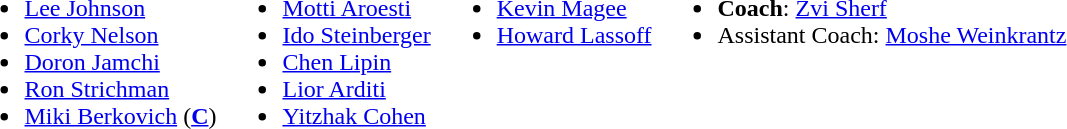<table>
<tr valign="top">
<td><br><ul><li> <a href='#'>Lee Johnson</a></li><li>  <a href='#'>Corky Nelson</a></li><li> <a href='#'>Doron Jamchi</a></li><li> <a href='#'>Ron Strichman</a></li><li> <a href='#'>Miki Berkovich</a> (<strong><a href='#'>C</a></strong>)</li></ul></td>
<td><br><ul><li> <a href='#'>Motti Aroesti</a></li><li> <a href='#'>Ido Steinberger</a></li><li> <a href='#'>Chen Lipin</a></li><li> <a href='#'>Lior Arditi</a></li><li> <a href='#'>Yitzhak Cohen</a></li></ul></td>
<td><br><ul><li> <a href='#'>Kevin Magee</a></li><li>  <a href='#'>Howard Lassoff</a></li></ul></td>
<td><br><ul><li><strong>Coach</strong>:  <a href='#'>Zvi Sherf</a></li><li>Assistant Coach:  <a href='#'>Moshe Weinkrantz</a></li></ul></td>
</tr>
</table>
